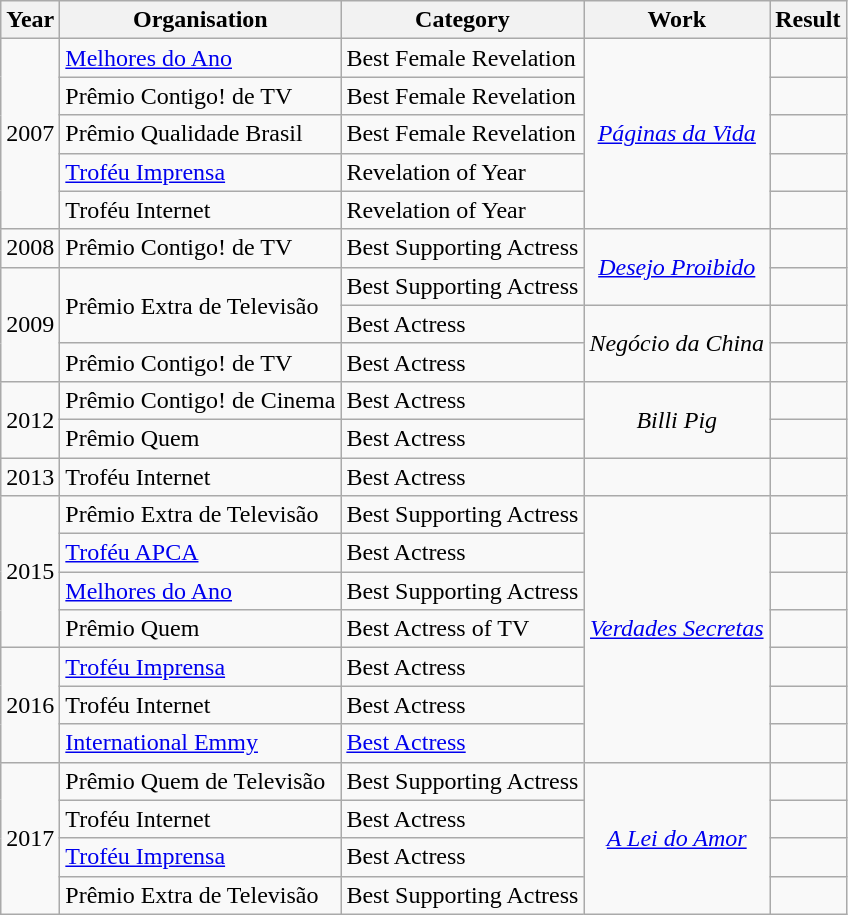<table class="wikitable">
<tr>
<th>Year</th>
<th>Organisation</th>
<th>Category</th>
<th>Work</th>
<th>Result</th>
</tr>
<tr>
<td rowspan=5>2007</td>
<td><a href='#'>Melhores do Ano</a></td>
<td>Best Female Revelation</td>
<td rowspan=5 style="text-align:center;"><em><a href='#'>Páginas da Vida</a></em></td>
<td></td>
</tr>
<tr>
<td>Prêmio Contigo! de TV</td>
<td>Best Female Revelation</td>
<td></td>
</tr>
<tr>
<td>Prêmio Qualidade Brasil</td>
<td>Best Female Revelation</td>
<td></td>
</tr>
<tr>
<td><a href='#'>Troféu Imprensa</a></td>
<td>Revelation of Year</td>
<td></td>
</tr>
<tr>
<td>Troféu Internet</td>
<td>Revelation of Year</td>
<td></td>
</tr>
<tr>
<td>2008</td>
<td>Prêmio Contigo! de TV</td>
<td>Best Supporting Actress</td>
<td rowspan=2 style="text-align:center;"><em><a href='#'>Desejo Proibido</a></em></td>
<td></td>
</tr>
<tr>
<td rowspan=3>2009</td>
<td rowspan=2>Prêmio Extra de Televisão</td>
<td>Best Supporting Actress</td>
<td></td>
</tr>
<tr>
<td>Best Actress</td>
<td rowspan=2 style="text-align:center;"><em>Negócio da China</em></td>
<td></td>
</tr>
<tr>
<td>Prêmio Contigo! de TV</td>
<td>Best Actress</td>
<td></td>
</tr>
<tr>
<td rowspan=2>2012</td>
<td>Prêmio Contigo! de Cinema</td>
<td>Best Actress</td>
<td rowspan=2 style="text-align:center;"><em>Billi Pig</em></td>
<td></td>
</tr>
<tr>
<td>Prêmio Quem</td>
<td>Best Actress</td>
<td></td>
</tr>
<tr>
<td>2013</td>
<td>Troféu Internet</td>
<td>Best Actress</td>
<td></td>
<td></td>
</tr>
<tr>
<td rowspan=4>2015</td>
<td>Prêmio Extra de Televisão</td>
<td>Best Supporting Actress</td>
<td rowspan=7 style="text-align:center;"><em><a href='#'>Verdades Secretas</a></em></td>
<td></td>
</tr>
<tr>
<td><a href='#'>Troféu APCA</a></td>
<td>Best Actress</td>
<td></td>
</tr>
<tr>
<td><a href='#'>Melhores do Ano</a></td>
<td>Best Supporting Actress</td>
<td></td>
</tr>
<tr>
<td>Prêmio Quem</td>
<td>Best Actress of TV</td>
<td></td>
</tr>
<tr>
<td rowspan=3>2016</td>
<td><a href='#'>Troféu Imprensa</a></td>
<td>Best Actress</td>
<td></td>
</tr>
<tr>
<td>Troféu Internet</td>
<td>Best Actress</td>
<td></td>
</tr>
<tr>
<td><a href='#'>International Emmy</a></td>
<td><a href='#'>Best Actress</a></td>
<td></td>
</tr>
<tr>
<td rowspan=4>2017</td>
<td>Prêmio Quem de Televisão</td>
<td>Best Supporting Actress</td>
<td rowspan=7 style="text-align:center;"><em><a href='#'>A Lei do Amor</a></em></td>
<td></td>
</tr>
<tr>
<td>Troféu Internet</td>
<td>Best Actress</td>
<td></td>
</tr>
<tr>
<td><a href='#'>Troféu Imprensa</a></td>
<td>Best Actress</td>
<td></td>
</tr>
<tr>
<td>Prêmio Extra de Televisão</td>
<td>Best Supporting Actress</td>
<td></td>
</tr>
</table>
